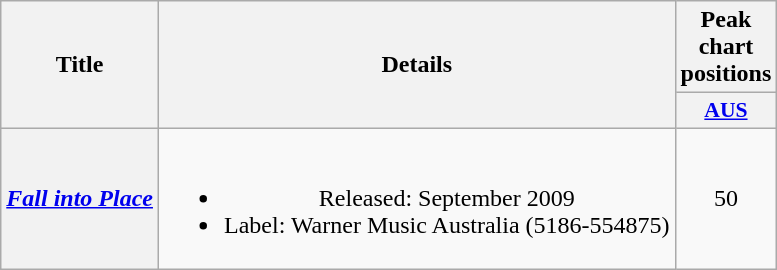<table class="wikitable plainrowheaders" style="text-align:center;">
<tr>
<th scope="col" rowspan="2">Title</th>
<th scope="col" rowspan="2">Details</th>
<th scope="col" colspan="1">Peak chart positions</th>
</tr>
<tr>
<th scope="col" style="width:3em;font-size:90%;"><a href='#'>AUS</a><br></th>
</tr>
<tr>
<th scope="row"><em><a href='#'>Fall into Place</a></em></th>
<td><br><ul><li>Released: September 2009</li><li>Label: Warner Music Australia (5186-554875)</li></ul></td>
<td>50</td>
</tr>
</table>
